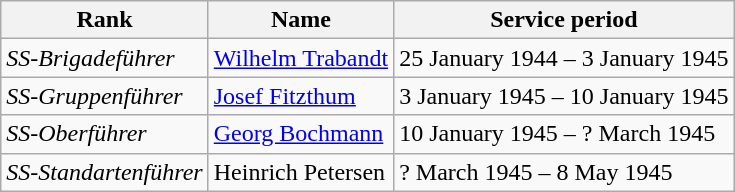<table class="wikitable">
<tr>
<th>Rank</th>
<th>Name</th>
<th>Service period</th>
</tr>
<tr>
<td><em>SS-Brigadeführer</em></td>
<td><a href='#'>Wilhelm Trabandt</a></td>
<td>25 January 1944 – 3 January 1945</td>
</tr>
<tr>
<td><em>SS-Gruppenführer</em></td>
<td><a href='#'>Josef Fitzthum</a></td>
<td>3 January 1945 – 10 January 1945</td>
</tr>
<tr>
<td><em>SS-Oberführer</em></td>
<td><a href='#'>Georg Bochmann</a></td>
<td>10 January 1945 – ? March 1945</td>
</tr>
<tr>
<td><em>SS-Standartenführer</em></td>
<td>Heinrich Petersen</td>
<td>? March 1945 – 8 May 1945</td>
</tr>
</table>
